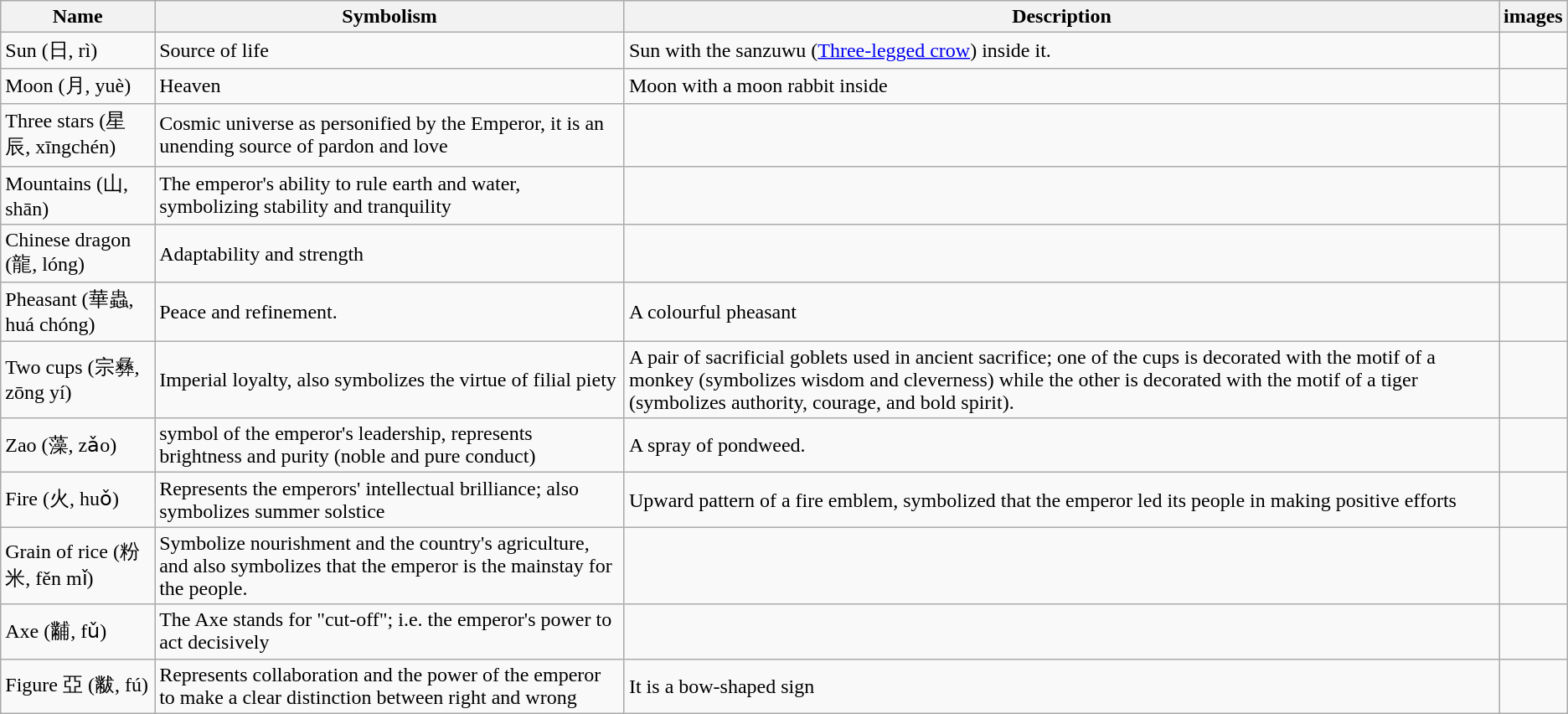<table class="wikitable">
<tr>
<th>Name</th>
<th>Symbolism</th>
<th>Description</th>
<th>images</th>
</tr>
<tr>
<td>Sun (日, rì)</td>
<td>Source of life</td>
<td>Sun with the sanzuwu (<a href='#'>Three-legged crow</a>) inside it.</td>
<td></td>
</tr>
<tr>
<td>Moon (月, yuè)</td>
<td>Heaven</td>
<td>Moon with a moon rabbit inside</td>
<td></td>
</tr>
<tr>
<td>Three stars (星辰, xīngchén)</td>
<td>Cosmic universe as personified by the Emperor, it is an unending source of pardon and love</td>
<td></td>
<td></td>
</tr>
<tr>
<td>Mountains (山, shān)</td>
<td>The emperor's ability to rule earth and water, symbolizing stability and tranquility</td>
<td></td>
<td></td>
</tr>
<tr>
<td>Chinese dragon (龍, lóng)</td>
<td>Adaptability and strength</td>
<td></td>
<td></td>
</tr>
<tr>
<td>Pheasant (華蟲, huá chóng)</td>
<td>Peace and refinement.</td>
<td>A colourful pheasant</td>
<td></td>
</tr>
<tr>
<td>Two cups (宗彝, zōng yí)</td>
<td>Imperial loyalty, also symbolizes the virtue of filial piety</td>
<td>A pair of sacrificial goblets used in ancient sacrifice; one of the cups is decorated with the motif of a monkey (symbolizes wisdom and cleverness) while the other is decorated with the motif of a tiger (symbolizes authority, courage, and bold spirit).</td>
<td></td>
</tr>
<tr>
<td>Zao (藻, zǎo)</td>
<td>symbol of the emperor's leadership, represents brightness and purity (noble and pure conduct)</td>
<td>A spray of pondweed.</td>
<td></td>
</tr>
<tr>
<td>Fire (火, huǒ)</td>
<td>Represents the emperors' intellectual brilliance; also symbolizes summer solstice</td>
<td>Upward pattern of a fire emblem, symbolized that the emperor led its people in making positive efforts</td>
<td></td>
</tr>
<tr>
<td>Grain of rice (粉米, fěn mǐ)</td>
<td>Symbolize nourishment and the country's agriculture, and also symbolizes that the emperor is the mainstay for the people.</td>
<td></td>
<td></td>
</tr>
<tr>
<td>Axe (黼, fǔ)</td>
<td>The Axe stands for "cut-off"; i.e. the emperor's power to act decisively</td>
<td></td>
<td></td>
</tr>
<tr>
<td>Figure 亞 (黻, fú)</td>
<td>Represents collaboration and the power of the emperor to make a clear distinction between right and wrong</td>
<td>It is a bow-shaped sign</td>
<td></td>
</tr>
</table>
